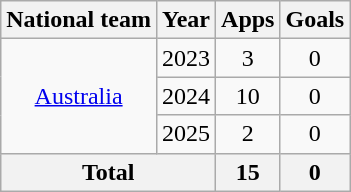<table class="wikitable" style="text-align:center">
<tr>
<th>National team</th>
<th>Year</th>
<th>Apps</th>
<th>Goals</th>
</tr>
<tr>
<td rowspan="3"><a href='#'>Australia</a></td>
<td>2023</td>
<td>3</td>
<td>0</td>
</tr>
<tr>
<td>2024</td>
<td>10</td>
<td>0</td>
</tr>
<tr>
<td>2025</td>
<td>2</td>
<td>0</td>
</tr>
<tr>
<th colspan="2">Total</th>
<th>15</th>
<th>0</th>
</tr>
</table>
